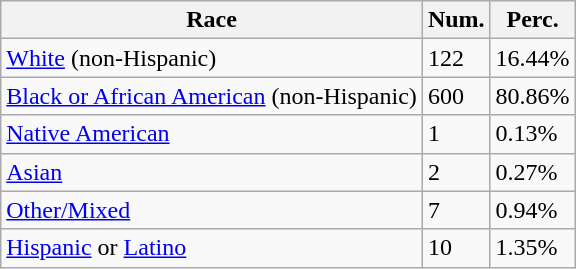<table class="wikitable">
<tr>
<th>Race</th>
<th>Num.</th>
<th>Perc.</th>
</tr>
<tr>
<td><a href='#'>White</a> (non-Hispanic)</td>
<td>122</td>
<td>16.44%</td>
</tr>
<tr>
<td><a href='#'>Black or African American</a> (non-Hispanic)</td>
<td>600</td>
<td>80.86%</td>
</tr>
<tr>
<td><a href='#'>Native American</a></td>
<td>1</td>
<td>0.13%</td>
</tr>
<tr>
<td><a href='#'>Asian</a></td>
<td>2</td>
<td>0.27%</td>
</tr>
<tr>
<td><a href='#'>Other/Mixed</a></td>
<td>7</td>
<td>0.94%</td>
</tr>
<tr>
<td><a href='#'>Hispanic</a> or <a href='#'>Latino</a></td>
<td>10</td>
<td>1.35%</td>
</tr>
</table>
